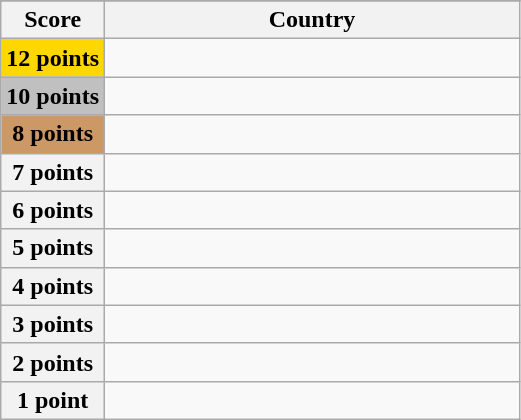<table class="wikitable">
<tr>
</tr>
<tr>
<th scope="col" width="20%">Score</th>
<th scope="col">Country</th>
</tr>
<tr>
<th scope="row" style="background:gold">12 points</th>
<td></td>
</tr>
<tr>
<th scope="row" style="background:silver">10 points</th>
<td></td>
</tr>
<tr>
<th scope="row" style="background:#CC9966">8 points</th>
<td></td>
</tr>
<tr>
<th scope="row">7 points</th>
<td></td>
</tr>
<tr>
<th scope="row">6 points</th>
<td></td>
</tr>
<tr>
<th scope="row">5 points</th>
<td></td>
</tr>
<tr>
<th scope="row">4 points</th>
<td></td>
</tr>
<tr>
<th scope="row">3 points</th>
<td></td>
</tr>
<tr>
<th scope="row">2 points</th>
<td></td>
</tr>
<tr>
<th scope="row">1 point</th>
<td></td>
</tr>
</table>
